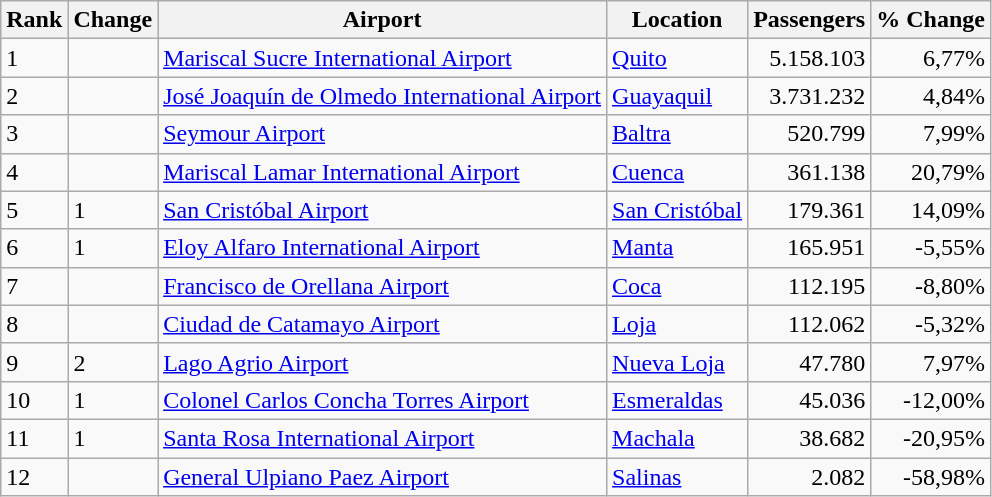<table class="wikitable sortable">
<tr>
<th>Rank</th>
<th>Change</th>
<th>Airport</th>
<th>Location</th>
<th>Passengers</th>
<th>% Change</th>
</tr>
<tr>
<td>1</td>
<td></td>
<td><a href='#'>Mariscal Sucre International Airport</a></td>
<td><a href='#'>Quito</a></td>
<td align="right">5.158.103</td>
<td align="right"> 6,77%</td>
</tr>
<tr>
<td>2</td>
<td></td>
<td><a href='#'>José Joaquín de Olmedo International Airport</a></td>
<td><a href='#'>Guayaquil</a></td>
<td align="right">3.731.232</td>
<td align="right"> 4,84%</td>
</tr>
<tr>
<td>3</td>
<td></td>
<td><a href='#'>Seymour Airport</a></td>
<td><a href='#'>Baltra</a></td>
<td align="right">520.799</td>
<td align="right"> 7,99%</td>
</tr>
<tr>
<td>4</td>
<td></td>
<td><a href='#'>Mariscal Lamar International Airport</a></td>
<td><a href='#'>Cuenca</a></td>
<td align="right">361.138</td>
<td align="right"> 20,79%</td>
</tr>
<tr>
<td>5</td>
<td> 1</td>
<td><a href='#'>San Cristóbal Airport</a></td>
<td><a href='#'>San Cristóbal</a></td>
<td align="right">179.361</td>
<td align="right"> 14,09%</td>
</tr>
<tr>
<td>6</td>
<td> 1</td>
<td><a href='#'>Eloy Alfaro International Airport</a></td>
<td><a href='#'>Manta</a></td>
<td align="right">165.951</td>
<td align="right"> -5,55%</td>
</tr>
<tr>
<td>7</td>
<td></td>
<td><a href='#'>Francisco de Orellana Airport</a></td>
<td><a href='#'>Coca</a></td>
<td align="right">112.195</td>
<td align="right"> -8,80%</td>
</tr>
<tr>
<td>8</td>
<td></td>
<td><a href='#'>Ciudad de Catamayo Airport</a></td>
<td><a href='#'>Loja</a></td>
<td align="right">112.062</td>
<td align="right"> -5,32%</td>
</tr>
<tr>
<td>9</td>
<td> 2</td>
<td><a href='#'>Lago Agrio Airport</a></td>
<td><a href='#'>Nueva Loja</a></td>
<td align="right">47.780</td>
<td align="right"> 7,97%</td>
</tr>
<tr>
<td>10</td>
<td> 1</td>
<td><a href='#'>Colonel Carlos Concha Torres Airport</a></td>
<td><a href='#'>Esmeraldas</a></td>
<td align="right">45.036</td>
<td align="right"> -12,00%</td>
</tr>
<tr>
<td>11</td>
<td> 1</td>
<td><a href='#'>Santa Rosa International Airport</a></td>
<td><a href='#'>Machala</a></td>
<td align="right">38.682</td>
<td align="right"> -20,95%</td>
</tr>
<tr>
<td>12</td>
<td></td>
<td><a href='#'>General Ulpiano Paez Airport</a></td>
<td><a href='#'>Salinas</a></td>
<td align="right">2.082</td>
<td align="right"> -58,98%</td>
</tr>
</table>
